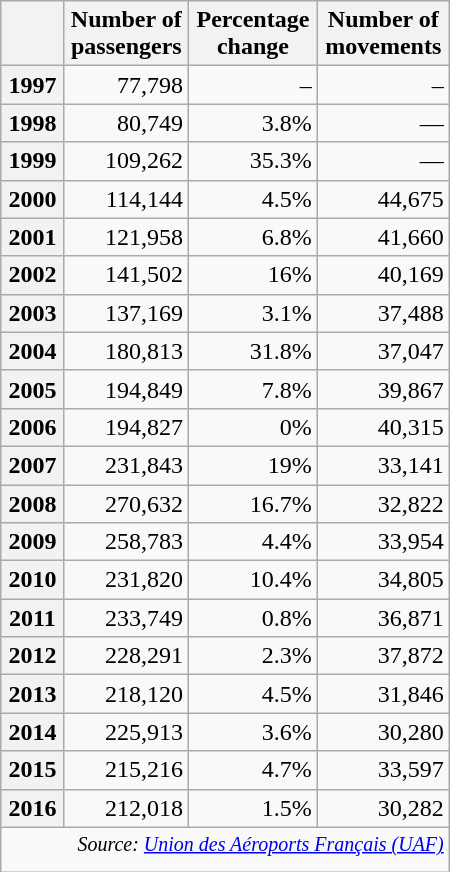<table class="wikitable" style="text-align: right; width:300px;" align="center">
<tr>
<th style="width:75px"></th>
<th style="width:100px">Number of passengers</th>
<th style="width:125px">Percentage change</th>
<th style="width:125px">Number of movements</th>
</tr>
<tr>
<th>1997</th>
<td>77,798</td>
<td>–</td>
<td>–</td>
</tr>
<tr>
<th>1998</th>
<td>80,749</td>
<td> 3.8%</td>
<td>—</td>
</tr>
<tr>
<th>1999</th>
<td>109,262</td>
<td> 35.3%</td>
<td>—</td>
</tr>
<tr>
<th>2000</th>
<td>114,144</td>
<td> 4.5%</td>
<td>44,675</td>
</tr>
<tr>
<th>2001</th>
<td>121,958</td>
<td> 6.8%</td>
<td>41,660</td>
</tr>
<tr>
<th>2002</th>
<td>141,502</td>
<td> 16%</td>
<td>40,169</td>
</tr>
<tr>
<th>2003</th>
<td>137,169</td>
<td> 3.1%</td>
<td>37,488</td>
</tr>
<tr>
<th>2004</th>
<td>180,813</td>
<td> 31.8%</td>
<td>37,047</td>
</tr>
<tr>
<th>2005</th>
<td>194,849</td>
<td> 7.8%</td>
<td>39,867</td>
</tr>
<tr>
<th>2006</th>
<td>194,827</td>
<td> 0%</td>
<td>40,315</td>
</tr>
<tr>
<th>2007</th>
<td>231,843</td>
<td> 19%</td>
<td>33,141</td>
</tr>
<tr>
<th>2008</th>
<td>270,632</td>
<td> 16.7%</td>
<td>32,822</td>
</tr>
<tr>
<th>2009</th>
<td>258,783</td>
<td> 4.4%</td>
<td>33,954</td>
</tr>
<tr>
<th>2010</th>
<td>231,820</td>
<td> 10.4%</td>
<td>34,805</td>
</tr>
<tr>
<th>2011</th>
<td>233,749</td>
<td> 0.8%</td>
<td>36,871</td>
</tr>
<tr>
<th>2012</th>
<td>228,291</td>
<td> 2.3%</td>
<td>37,872</td>
</tr>
<tr>
<th>2013</th>
<td>218,120</td>
<td> 4.5%</td>
<td>31,846</td>
</tr>
<tr>
<th>2014</th>
<td>225,913</td>
<td> 3.6%</td>
<td>30,280</td>
</tr>
<tr>
<th>2015</th>
<td>215,216</td>
<td> 4.7%</td>
<td>33,597</td>
</tr>
<tr>
<th>2016</th>
<td>212,018</td>
<td> 1.5%</td>
<td>30,282</td>
</tr>
<tr>
<td colspan=5 align="right"><sup><em>Source: <a href='#'>Union des Aéroports Français (UAF)</a></em></sup></td>
</tr>
</table>
